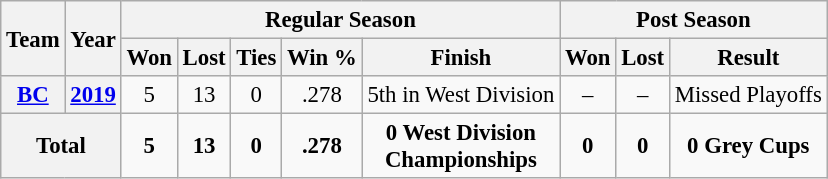<table class="wikitable" style="font-size: 95%; text-align:center;">
<tr>
<th rowspan="2">Team</th>
<th rowspan="2">Year</th>
<th colspan="5">Regular Season</th>
<th colspan="4">Post Season</th>
</tr>
<tr>
<th>Won</th>
<th>Lost</th>
<th>Ties</th>
<th>Win %</th>
<th>Finish</th>
<th>Won</th>
<th>Lost</th>
<th>Result</th>
</tr>
<tr>
<th><a href='#'>BC</a></th>
<th><a href='#'>2019</a></th>
<td>5</td>
<td>13</td>
<td>0</td>
<td>.278</td>
<td>5th in West Division</td>
<td>–</td>
<td>–</td>
<td>Missed Playoffs</td>
</tr>
<tr>
<th colspan="2"><strong>Total</strong></th>
<td><strong>5</strong></td>
<td><strong>13</strong></td>
<td><strong>0</strong></td>
<td><strong>.278</strong></td>
<td><strong>0 West Division<br>Championships</strong></td>
<td><strong>0</strong></td>
<td><strong>0</strong></td>
<td><strong>0 Grey Cups</strong></td>
</tr>
</table>
